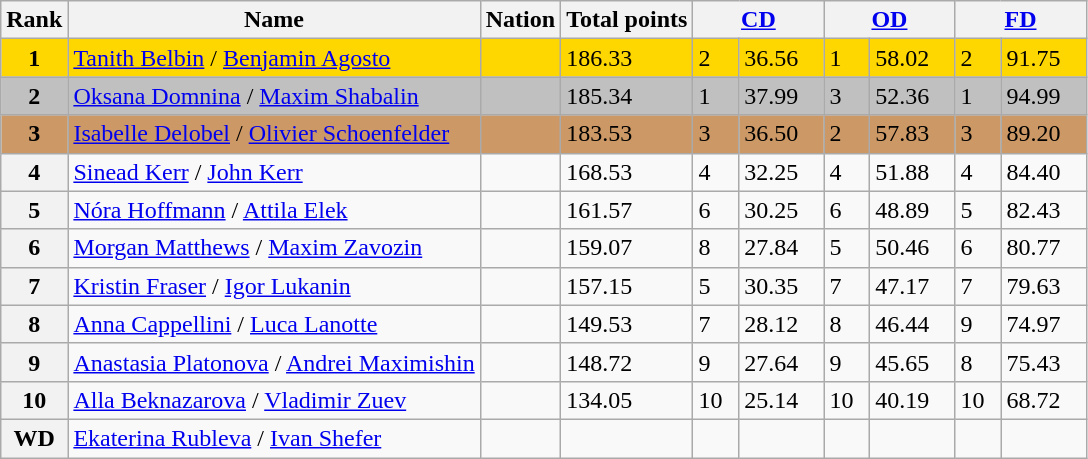<table class="wikitable">
<tr>
<th>Rank</th>
<th>Name</th>
<th>Nation</th>
<th>Total points</th>
<th colspan="2" width="80px"><a href='#'>CD</a></th>
<th colspan="2" width="80px"><a href='#'>OD</a></th>
<th colspan="2" width="80px"><a href='#'>FD</a></th>
</tr>
<tr bgcolor="gold">
<td align="center"><strong>1</strong></td>
<td><a href='#'>Tanith Belbin</a> / <a href='#'>Benjamin Agosto</a></td>
<td></td>
<td>186.33</td>
<td>2</td>
<td>36.56</td>
<td>1</td>
<td>58.02</td>
<td>2</td>
<td>91.75</td>
</tr>
<tr bgcolor="silver">
<td align="center"><strong>2</strong></td>
<td><a href='#'>Oksana Domnina</a> / <a href='#'>Maxim Shabalin</a></td>
<td></td>
<td>185.34</td>
<td>1</td>
<td>37.99</td>
<td>3</td>
<td>52.36</td>
<td>1</td>
<td>94.99</td>
</tr>
<tr bgcolor="cc9966">
<td align="center"><strong>3</strong></td>
<td><a href='#'>Isabelle Delobel</a> / <a href='#'>Olivier Schoenfelder</a></td>
<td></td>
<td>183.53</td>
<td>3</td>
<td>36.50</td>
<td>2</td>
<td>57.83</td>
<td>3</td>
<td>89.20</td>
</tr>
<tr>
<th>4</th>
<td><a href='#'>Sinead Kerr</a> / <a href='#'>John Kerr</a></td>
<td></td>
<td>168.53</td>
<td>4</td>
<td>32.25</td>
<td>4</td>
<td>51.88</td>
<td>4</td>
<td>84.40</td>
</tr>
<tr>
<th>5</th>
<td><a href='#'>Nóra Hoffmann</a> / <a href='#'>Attila Elek</a></td>
<td></td>
<td>161.57</td>
<td>6</td>
<td>30.25</td>
<td>6</td>
<td>48.89</td>
<td>5</td>
<td>82.43</td>
</tr>
<tr>
<th>6</th>
<td><a href='#'>Morgan Matthews</a> / <a href='#'>Maxim Zavozin</a></td>
<td></td>
<td>159.07</td>
<td>8</td>
<td>27.84</td>
<td>5</td>
<td>50.46</td>
<td>6</td>
<td>80.77</td>
</tr>
<tr>
<th>7</th>
<td><a href='#'>Kristin Fraser</a> / <a href='#'>Igor Lukanin</a></td>
<td></td>
<td>157.15</td>
<td>5</td>
<td>30.35</td>
<td>7</td>
<td>47.17</td>
<td>7</td>
<td>79.63</td>
</tr>
<tr>
<th>8</th>
<td><a href='#'>Anna Cappellini</a> / <a href='#'>Luca Lanotte</a></td>
<td></td>
<td>149.53</td>
<td>7</td>
<td>28.12</td>
<td>8</td>
<td>46.44</td>
<td>9</td>
<td>74.97</td>
</tr>
<tr>
<th>9</th>
<td><a href='#'>Anastasia Platonova</a> / <a href='#'>Andrei Maximishin</a></td>
<td></td>
<td>148.72</td>
<td>9</td>
<td>27.64</td>
<td>9</td>
<td>45.65</td>
<td>8</td>
<td>75.43</td>
</tr>
<tr>
<th>10</th>
<td><a href='#'>Alla Beknazarova</a> / <a href='#'>Vladimir Zuev</a></td>
<td></td>
<td>134.05</td>
<td>10</td>
<td>25.14</td>
<td>10</td>
<td>40.19</td>
<td>10</td>
<td>68.72</td>
</tr>
<tr>
<th>WD</th>
<td><a href='#'>Ekaterina Rubleva</a> / <a href='#'>Ivan Shefer</a></td>
<td></td>
<td></td>
<td></td>
<td></td>
<td></td>
<td></td>
<td></td>
<td></td>
</tr>
</table>
